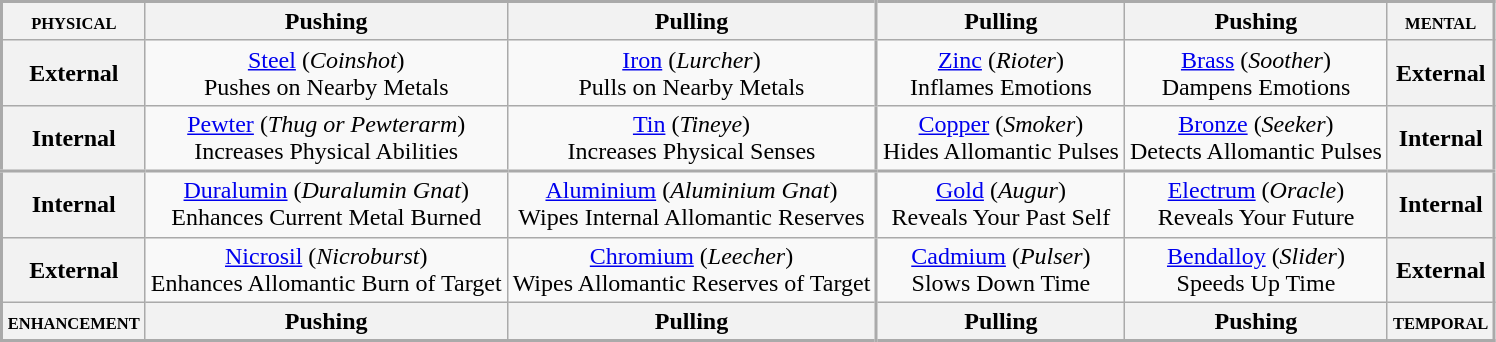<table class="wikitable" style="border-width: 2px; text-align: center; vertical-align: middle">
<tr>
<th style="font-variant: small-caps">physical</th>
<th>Pushing</th>
<th>Pulling</th>
<th style="border-left-width: 2px">Pulling</th>
<th>Pushing</th>
<th style="font-variant: small-caps">mental</th>
</tr>
<tr>
<th>External</th>
<td><a href='#'>Steel</a> (<em>Coinshot</em>)<br>Pushes on Nearby Metals</td>
<td><a href='#'>Iron</a> (<em>Lurcher</em>)<br>Pulls on Nearby Metals</td>
<td style="border-left-width: 2px"><a href='#'>Zinc</a> (<em>Rioter</em>)<br>Inflames Emotions</td>
<td><a href='#'>Brass</a> (<em>Soother</em>)<br>Dampens Emotions</td>
<th>External</th>
</tr>
<tr>
<th style="border-bottom-width: 2px">Internal</th>
<td style="border-bottom-width: 2px"><a href='#'>Pewter</a> (<em>Thug or Pewterarm</em>)<br>Increases Physical Abilities</td>
<td style="border-bottom-width: 2px"><a href='#'>Tin</a> (<em>Tineye</em>)<br>Increases Physical Senses</td>
<td style="border-bottom-width: 2px; border-left-width: 2px"><a href='#'>Copper</a> (<em>Smoker</em>)<br>Hides Allomantic Pulses</td>
<td style="border-bottom-width: 2px"><a href='#'>Bronze</a> (<em>Seeker</em>)<br>Detects Allomantic Pulses</td>
<th style="border-bottom-width: 2px">Internal</th>
</tr>
<tr>
<th>Internal</th>
<td><a href='#'>Duralumin</a> (<em>Duralumin Gnat</em>)<br>Enhances Current Metal Burned</td>
<td><a href='#'>Aluminium</a> (<em>Aluminium Gnat</em>)<br>Wipes Internal Allomantic Reserves</td>
<td style="border-left-width: 2px"><a href='#'>Gold</a> (<em>Augur</em>)<br>Reveals Your Past Self</td>
<td><a href='#'>Electrum</a> (<em>Oracle</em>)<br>Reveals Your Future</td>
<th>Internal</th>
</tr>
<tr>
<th>External</th>
<td><a href='#'>Nicrosil</a> (<em>Nicroburst</em>)<br>Enhances Allomantic Burn of Target</td>
<td><a href='#'>Chromium</a> (<em>Leecher</em>)<br>Wipes Allomantic Reserves of Target</td>
<td style="border-left-width: 2px"><a href='#'>Cadmium</a> (<em>Pulser</em>)<br>Slows Down Time</td>
<td><a href='#'>Bendalloy</a> (<em>Slider</em>)<br>Speeds Up Time</td>
<th>External</th>
</tr>
<tr>
<th style="font-variant: small-caps">enhancement</th>
<th>Pushing</th>
<th>Pulling</th>
<th style="border-left-width: 2px">Pulling</th>
<th>Pushing</th>
<th style="font-variant: small-caps">temporal</th>
</tr>
</table>
